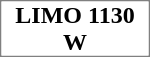<table style="border: 1px solid gray; color:black; margin-left: auto; margin-right: auto;" cellspacing="0" cellpadding="0" width="100px">
<tr>
<td align="center" height="20" style="background:#FFFFFF;"><span><strong>LIMO 1130 W</strong></span></td>
</tr>
</table>
